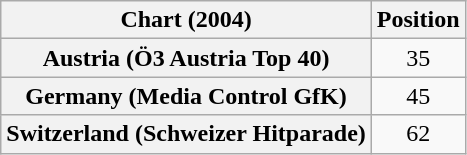<table class="wikitable sortable plainrowheaders" style="text-align:center">
<tr>
<th scope="col">Chart (2004)</th>
<th scope="col">Position</th>
</tr>
<tr>
<th scope="row">Austria (Ö3 Austria Top 40)</th>
<td>35</td>
</tr>
<tr>
<th scope="row">Germany (Media Control GfK)</th>
<td>45</td>
</tr>
<tr>
<th scope="row">Switzerland (Schweizer Hitparade)</th>
<td>62</td>
</tr>
</table>
